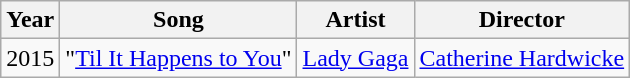<table class="wikitable sortable">
<tr>
<th scope="col">Year</th>
<th scope="col">Song</th>
<th scope="col">Artist</th>
<th scope="col" class="unsortable">Director</th>
</tr>
<tr>
<td>2015</td>
<td>"<a href='#'>Til It Happens to You</a>"</td>
<td><a href='#'>Lady Gaga</a></td>
<td><a href='#'>Catherine Hardwicke</a></td>
</tr>
</table>
